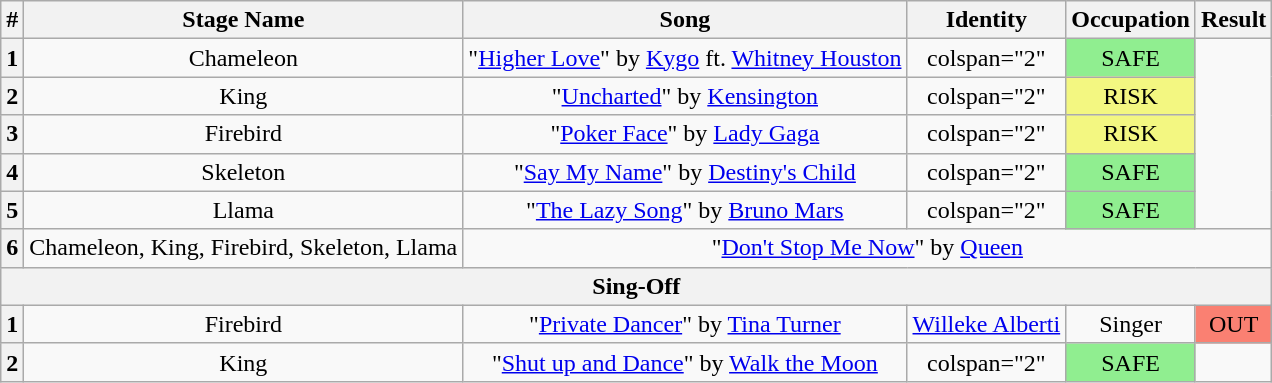<table class="wikitable plainrowheaders" style="text-align: center;">
<tr>
<th><strong>#</strong></th>
<th><strong>Stage Name</strong></th>
<th><strong>Song</strong></th>
<th>Identity</th>
<th><strong>Occupation</strong></th>
<th>Result</th>
</tr>
<tr>
<th>1</th>
<td>Chameleon</td>
<td>"<a href='#'>Higher Love</a>" by <a href='#'>Kygo</a> ft. <a href='#'>Whitney Houston</a></td>
<td>colspan="2" </td>
<td bgcolor="lightgreen">SAFE</td>
</tr>
<tr>
<th>2</th>
<td>King</td>
<td>"<a href='#'>Uncharted</a>" by <a href='#'>Kensington</a></td>
<td>colspan="2" </td>
<td bgcolor="#F3F781">RISK</td>
</tr>
<tr>
<th>3</th>
<td>Firebird</td>
<td>"<a href='#'>Poker Face</a>" by <a href='#'>Lady Gaga</a></td>
<td>colspan="2" </td>
<td bgcolor="#F3F781">RISK</td>
</tr>
<tr>
<th>4</th>
<td>Skeleton</td>
<td>"<a href='#'>Say My Name</a>" by <a href='#'>Destiny's Child</a></td>
<td>colspan="2" </td>
<td bgcolor="lightgreen">SAFE</td>
</tr>
<tr>
<th>5</th>
<td>Llama</td>
<td>"<a href='#'>The Lazy Song</a>" by <a href='#'>Bruno Mars</a></td>
<td>colspan="2" </td>
<td bgcolor="lightgreen">SAFE</td>
</tr>
<tr>
<th>6</th>
<td>Chameleon, King, Firebird, Skeleton, Llama</td>
<td colspan="4">"<a href='#'>Don't Stop Me Now</a>" by <a href='#'>Queen</a></td>
</tr>
<tr>
<th colspan="6">Sing-Off</th>
</tr>
<tr>
<th>1</th>
<td>Firebird</td>
<td>"<a href='#'>Private Dancer</a>" by <a href='#'>Tina Turner</a></td>
<td><a href='#'>Willeke Alberti</a></td>
<td>Singer</td>
<td bgcolor="salmon">OUT</td>
</tr>
<tr>
<th>2</th>
<td>King</td>
<td>"<a href='#'>Shut up and Dance</a>" by <a href='#'>Walk the Moon</a></td>
<td>colspan="2" </td>
<td bgcolor="lightgreen">SAFE</td>
</tr>
</table>
